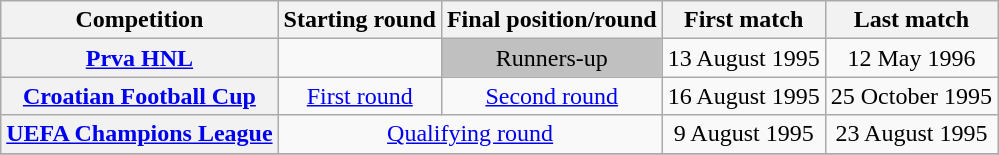<table class="wikitable plainrowheaders" style="text-align:center;">
<tr>
<th scope=col>Competition</th>
<th scope=col>Starting round</th>
<th scope=col>Final position/round</th>
<th scope=col>First match</th>
<th scope=col>Last match</th>
</tr>
<tr>
<th scope=row align=left><a href='#'>Prva HNL</a></th>
<td></td>
<td style="background: silver">Runners-up</td>
<td>13 August 1995</td>
<td>12 May 1996</td>
</tr>
<tr>
<th scope=row align=left><a href='#'>Croatian Football Cup</a></th>
<td><a href='#'>First round</a></td>
<td><a href='#'>Second round</a></td>
<td>16 August 1995</td>
<td>25 October 1995</td>
</tr>
<tr>
<th scope=row align=left><a href='#'>UEFA Champions League</a></th>
<td colspan=2><a href='#'>Qualifying round</a></td>
<td>9 August 1995</td>
<td>23 August 1995</td>
</tr>
<tr>
</tr>
</table>
